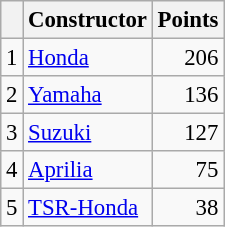<table class="wikitable" style="font-size: 95%;">
<tr>
<th></th>
<th>Constructor</th>
<th>Points</th>
</tr>
<tr>
<td align=center>1</td>
<td> <a href='#'>Honda</a></td>
<td align=right>206</td>
</tr>
<tr>
<td align=center>2</td>
<td> <a href='#'>Yamaha</a></td>
<td align=right>136</td>
</tr>
<tr>
<td align=center>3</td>
<td> <a href='#'>Suzuki</a></td>
<td align=right>127</td>
</tr>
<tr>
<td align=center>4</td>
<td> <a href='#'>Aprilia</a></td>
<td align=right>75</td>
</tr>
<tr>
<td align=center>5</td>
<td> <a href='#'>TSR-Honda</a></td>
<td align=right>38</td>
</tr>
</table>
